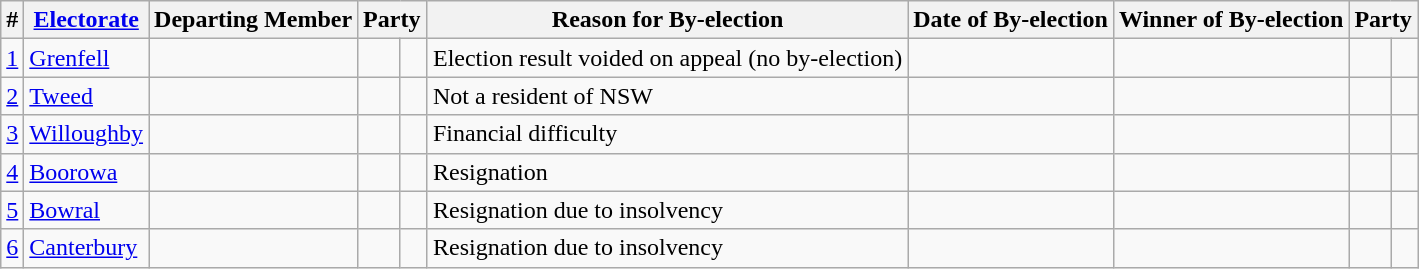<table class="wikitable sortable">
<tr>
<th><strong>#</strong></th>
<th><strong><a href='#'>Electorate</a></strong></th>
<th><strong>Departing Member</strong></th>
<th colspan="2"><strong>Party </strong></th>
<th><strong>Reason for By-election</strong></th>
<th><strong>Date of By-election</strong></th>
<th><strong>Winner of By-election</strong></th>
<th colspan="2"><strong>Party </strong></th>
</tr>
<tr>
<td><a href='#'>1</a></td>
<td><a href='#'>Grenfell</a></td>
<td></td>
<td> </td>
<td></td>
<td>Election result voided on appeal (no by-election)</td>
<td></td>
<td></td>
<td> </td>
<td></td>
</tr>
<tr>
<td><a href='#'>2</a></td>
<td><a href='#'>Tweed</a></td>
<td></td>
<td> </td>
<td></td>
<td>Not a resident of NSW</td>
<td></td>
<td></td>
<td> </td>
<td></td>
</tr>
<tr>
<td><a href='#'>3</a></td>
<td><a href='#'>Willoughby</a></td>
<td></td>
<td> </td>
<td></td>
<td>Financial difficulty</td>
<td></td>
<td></td>
<td> </td>
<td></td>
</tr>
<tr>
<td><a href='#'>4</a></td>
<td><a href='#'>Boorowa</a></td>
<td></td>
<td> </td>
<td></td>
<td>Resignation</td>
<td></td>
<td></td>
<td> </td>
<td></td>
</tr>
<tr>
<td><a href='#'>5</a></td>
<td><a href='#'>Bowral</a></td>
<td></td>
<td> </td>
<td></td>
<td>Resignation due to insolvency</td>
<td></td>
<td></td>
<td> </td>
<td></td>
</tr>
<tr>
<td><a href='#'>6</a></td>
<td><a href='#'>Canterbury</a></td>
<td></td>
<td> </td>
<td></td>
<td>Resignation due to insolvency</td>
<td></td>
<td></td>
<td> </td>
<td></td>
</tr>
</table>
